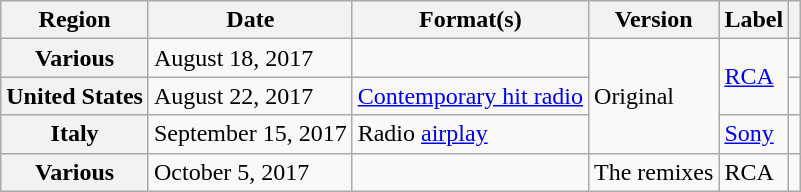<table class="wikitable plainrowheaders">
<tr>
<th scope="col">Region</th>
<th scope="col">Date</th>
<th scope="col">Format(s)</th>
<th scope="col">Version</th>
<th scope="col">Label</th>
<th scope="col"></th>
</tr>
<tr>
<th scope="row">Various</th>
<td>August 18, 2017</td>
<td></td>
<td rowspan="3">Original</td>
<td rowspan="2"><a href='#'>RCA</a></td>
<td align="center"></td>
</tr>
<tr>
<th scope="row">United States</th>
<td>August 22, 2017</td>
<td><a href='#'>Contemporary hit radio</a></td>
<td align="center"></td>
</tr>
<tr>
<th scope="row">Italy</th>
<td>September 15, 2017</td>
<td>Radio <a href='#'>airplay</a></td>
<td><a href='#'>Sony</a></td>
<td align="center"></td>
</tr>
<tr>
<th scope="row">Various</th>
<td>October 5, 2017</td>
<td></td>
<td>The remixes</td>
<td>RCA</td>
<td align="center"></td>
</tr>
</table>
